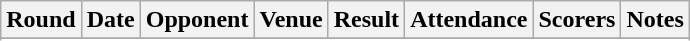<table Class="wikitable">
<tr>
<th>Round</th>
<th>Date</th>
<th>Opponent</th>
<th>Venue</th>
<th>Result</th>
<th>Attendance</th>
<th>Scorers</th>
<th>Notes</th>
</tr>
<tr>
</tr>
<tr style="background: #ffdddd;">
</tr>
<tr>
</tr>
</table>
